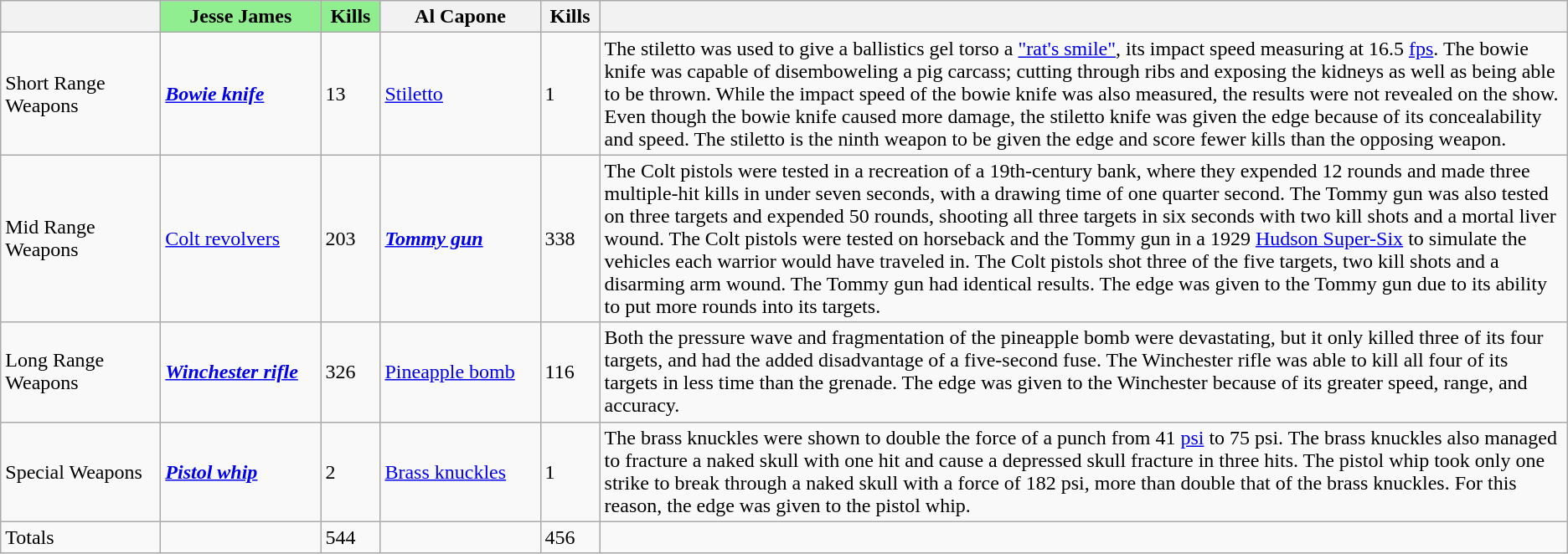<table class="wikitable unsortable">
<tr>
<th width="120"></th>
<th width="120" style="background:lightgreen">Jesse James</th>
<th width="40" style="background:lightgreen">Kills</th>
<th width="120">Al Capone</th>
<th width="40">Kills</th>
<th></th>
</tr>
<tr>
<td>Short Range Weapons</td>
<td><strong><em><a href='#'>Bowie knife</a></em></strong></td>
<td>13</td>
<td><a href='#'>Stiletto</a></td>
<td>1</td>
<td>The stiletto was used to give a ballistics gel torso a <a href='#'>"rat's smile"</a>, its impact speed measuring at 16.5 <a href='#'>fps</a>. The bowie knife was capable of disemboweling a pig carcass; cutting through ribs and exposing the kidneys as well as being able to be thrown. While the impact speed of the bowie knife was also measured, the results were not revealed on the show. Even though the bowie knife caused more damage, the stiletto knife was given the edge because of its concealability and speed. The stiletto is the ninth weapon to be given the edge and score fewer kills than the opposing weapon.</td>
</tr>
<tr>
<td>Mid Range Weapons</td>
<td><a href='#'>Colt revolvers</a></td>
<td>203</td>
<td><strong><em><a href='#'>Tommy gun</a></em></strong></td>
<td>338</td>
<td>The Colt pistols were tested in a recreation of a 19th-century bank, where they expended 12 rounds and made three multiple-hit kills in under seven seconds, with a drawing time of one quarter second. The Tommy gun was also tested on three targets and expended 50 rounds, shooting all three targets in six seconds with two kill shots and a mortal liver wound. The Colt pistols were tested on horseback and the Tommy gun in a 1929 <a href='#'>Hudson Super-Six</a> to simulate the vehicles each warrior would have traveled in. The Colt pistols shot three of the five targets, two kill shots and a disarming arm wound. The Tommy gun had identical results. The edge was given to the Tommy gun due to its ability to put more rounds into its targets.</td>
</tr>
<tr>
<td>Long Range Weapons</td>
<td><strong><em><a href='#'>Winchester rifle</a></em></strong></td>
<td>326</td>
<td><a href='#'>Pineapple bomb</a></td>
<td>116</td>
<td>Both the pressure wave and fragmentation of the pineapple bomb were devastating, but it only killed three of its four targets, and had the added disadvantage of a five-second fuse. The Winchester rifle was able to kill all four of its targets in less time than the grenade. The edge was given to the Winchester because of its greater speed, range, and accuracy.</td>
</tr>
<tr>
<td>Special Weapons</td>
<td><strong><em><a href='#'>Pistol whip</a></em></strong></td>
<td>2</td>
<td><a href='#'>Brass knuckles</a></td>
<td>1</td>
<td>The brass knuckles were shown to double the force of a punch from 41 <a href='#'>psi</a> to 75 psi. The brass knuckles also managed to fracture a naked skull with one hit and cause a depressed skull fracture in three hits. The pistol whip took only one strike to break through a naked skull with a force of 182 psi, more than double that of the brass knuckles. For this reason, the edge was given to the pistol whip.</td>
</tr>
<tr>
<td>Totals</td>
<td></td>
<td>544</td>
<td></td>
<td>456</td>
<td></td>
</tr>
</table>
